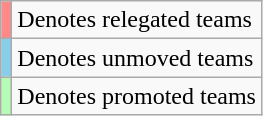<table class="wikitable">
<tr>
<td style="background:#FF8888;"></td>
<td>Denotes relegated teams</td>
</tr>
<tr>
<td style="background:skyblue;"></td>
<td>Denotes unmoved teams</td>
</tr>
<tr>
<td style="background:#b6fcb6;"></td>
<td>Denotes promoted teams</td>
</tr>
</table>
